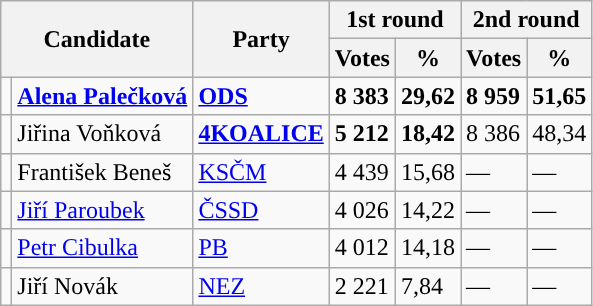<table class="wikitable sortable">
<tr>
<th colspan="2" rowspan="2">Candidate</th>
<th rowspan="2">Party</th>
<th colspan="2">1st round</th>
<th colspan="2">2nd round</th>
</tr>
<tr>
<th>Votes</th>
<th>%</th>
<th>Votes</th>
<th>%</th>
</tr>
<tr>
<td style="background-color:"></td>
<td><strong><a href='#'>Alena Palečková</a></strong></td>
<td><a href='#'><strong>ODS</strong></a></td>
<td><strong>8 383</strong></td>
<td><strong>29,62</strong></td>
<td><strong>8 959</strong></td>
<td><strong>51,65</strong></td>
</tr>
<tr>
<td style="background-color:"></td>
<td>Jiřina Voňková</td>
<td><a href='#'><strong>4KOALICE</strong></a></td>
<td><strong>5 212</strong></td>
<td><strong>18,42</strong></td>
<td>8 386</td>
<td>48,34</td>
</tr>
<tr>
<td style="background-color:"></td>
<td>František Beneš</td>
<td><a href='#'>KSČM</a></td>
<td>4 439</td>
<td>15,68</td>
<td>—</td>
<td>—</td>
</tr>
<tr>
<td style="background-color:"></td>
<td><a href='#'>Jiří Paroubek</a></td>
<td><a href='#'>ČSSD</a></td>
<td>4 026</td>
<td>14,22</td>
<td>—</td>
<td>—</td>
</tr>
<tr>
<td style="background-color:"></td>
<td><a href='#'>Petr Cibulka</a></td>
<td><a href='#'>PB</a></td>
<td>4 012</td>
<td>14,18</td>
<td>—</td>
<td>—</td>
</tr>
<tr>
<td style="background-color:"></td>
<td>Jiří Novák</td>
<td><a href='#'>NEZ</a></td>
<td>2 221</td>
<td>7,84</td>
<td>—</td>
<td>—</td>
</tr>
</table>
